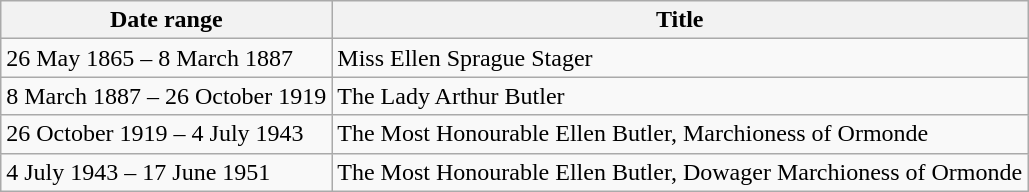<table class="wikitable">
<tr>
<th>Date range</th>
<th>Title</th>
</tr>
<tr>
<td>26 May 1865 – 8 March 1887</td>
<td>Miss Ellen Sprague Stager</td>
</tr>
<tr>
<td>8 March 1887 – 26 October 1919</td>
<td>The Lady Arthur Butler</td>
</tr>
<tr>
<td>26 October 1919 – 4 July 1943</td>
<td>The Most Honourable Ellen Butler, Marchioness of Ormonde</td>
</tr>
<tr>
<td>4 July 1943 – 17 June 1951</td>
<td>The Most Honourable Ellen Butler, Dowager Marchioness of Ormonde</td>
</tr>
</table>
